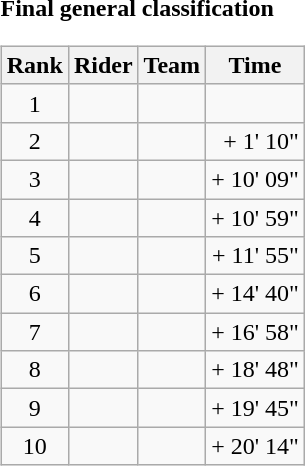<table>
<tr>
<td><strong>Final general classification</strong><br><table class="wikitable">
<tr>
<th scope="col">Rank</th>
<th scope="col">Rider</th>
<th scope="col">Team</th>
<th scope="col">Time</th>
</tr>
<tr>
<td style="text-align:center;">1</td>
<td></td>
<td></td>
<td style="text-align:right;"></td>
</tr>
<tr>
<td style="text-align:center;">2</td>
<td></td>
<td></td>
<td style="text-align:right;">+ 1' 10"</td>
</tr>
<tr>
<td style="text-align:center;">3</td>
<td></td>
<td></td>
<td style="text-align:right;">+ 10' 09"</td>
</tr>
<tr>
<td style="text-align:center;">4</td>
<td></td>
<td></td>
<td style="text-align:right;">+ 10' 59"</td>
</tr>
<tr>
<td style="text-align:center;">5</td>
<td></td>
<td></td>
<td style="text-align:right;">+ 11' 55"</td>
</tr>
<tr>
<td style="text-align:center;">6</td>
<td></td>
<td></td>
<td style="text-align:right;">+ 14' 40"</td>
</tr>
<tr>
<td style="text-align:center;">7</td>
<td></td>
<td></td>
<td style="text-align:right;">+ 16' 58"</td>
</tr>
<tr>
<td style="text-align:center;">8</td>
<td></td>
<td></td>
<td style="text-align:right;">+ 18' 48"</td>
</tr>
<tr>
<td style="text-align:center;">9</td>
<td></td>
<td></td>
<td style="text-align:right;">+ 19' 45"</td>
</tr>
<tr>
<td style="text-align:center;">10</td>
<td></td>
<td></td>
<td style="text-align:right;">+ 20' 14"</td>
</tr>
</table>
</td>
</tr>
</table>
